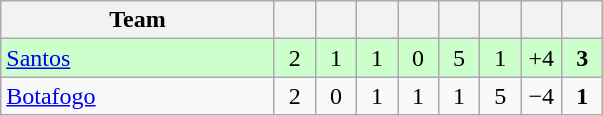<table class="wikitable" style="text-align: center;">
<tr>
<th width=175>Team</th>
<th width=20></th>
<th width=20></th>
<th width=20></th>
<th width=20></th>
<th width=20></th>
<th width=20></th>
<th width=20></th>
<th width=20></th>
</tr>
<tr bgcolor=#CCFFCC>
<td align=left> <a href='#'>Santos</a></td>
<td>2</td>
<td>1</td>
<td>1</td>
<td>0</td>
<td>5</td>
<td>1</td>
<td>+4</td>
<td><strong>3</strong></td>
</tr>
<tr>
<td align=left> <a href='#'>Botafogo</a></td>
<td>2</td>
<td>0</td>
<td>1</td>
<td>1</td>
<td>1</td>
<td>5</td>
<td>−4</td>
<td><strong>1</strong></td>
</tr>
</table>
